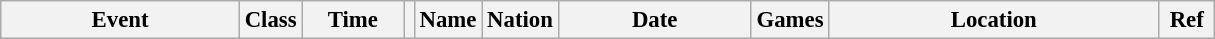<table class="wikitable" style="font-size: 95%;">
<tr>
<th style="width:10em">Event</th>
<th>Class</th>
<th style="width:4em">Time</th>
<th class="unsortable"></th>
<th>Name</th>
<th>Nation</th>
<th style="width:8em">Date</th>
<th>Games</th>
<th style="width:14em">Location</th>
<th style="width:2em">Ref<br>



</th>
</tr>
</table>
